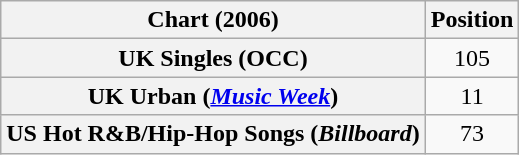<table class="wikitable sortable plainrowheaders" style="text-align:center">
<tr>
<th scope="col">Chart (2006)</th>
<th scope="col">Position</th>
</tr>
<tr>
<th scope="row">UK Singles (OCC)</th>
<td>105</td>
</tr>
<tr>
<th scope="row">UK Urban (<em><a href='#'>Music Week</a></em>)</th>
<td>11</td>
</tr>
<tr>
<th scope="row">US Hot R&B/Hip-Hop Songs (<em>Billboard</em>)</th>
<td>73</td>
</tr>
</table>
